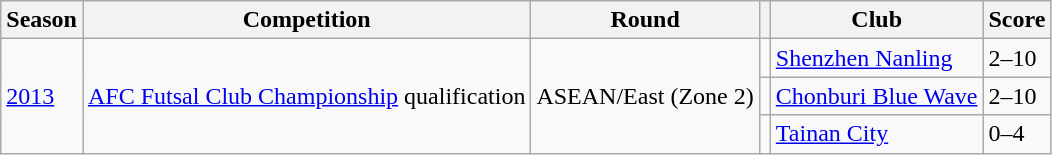<table class="wikitable">
<tr>
<th>Season</th>
<th>Competition</th>
<th>Round</th>
<th></th>
<th>Club</th>
<th>Score</th>
</tr>
<tr>
<td rowspan=3><a href='#'>2013</a></td>
<td rowspan=3><a href='#'>AFC Futsal Club Championship</a> qualification</td>
<td rowspan=3>ASEAN/East (Zone 2)</td>
<td></td>
<td><a href='#'>Shenzhen Nanling</a></td>
<td>2–10</td>
</tr>
<tr>
<td></td>
<td><a href='#'>Chonburi Blue Wave</a></td>
<td>2–10</td>
</tr>
<tr>
<td></td>
<td><a href='#'>Tainan City</a></td>
<td>0–4</td>
</tr>
</table>
